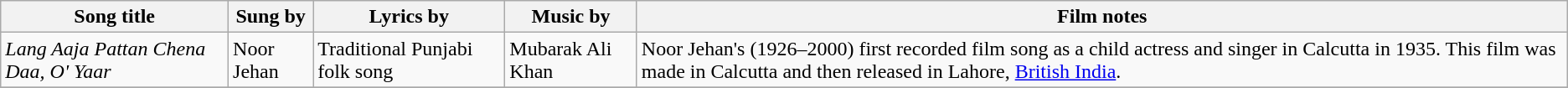<table class = "wikitable">
<tr>
<th>Song title</th>
<th>Sung by</th>
<th>Lyrics by</th>
<th>Music by</th>
<th>Film notes</th>
</tr>
<tr>
<td><em>Lang Aaja Pattan Chena Daa, O' Yaar</em></td>
<td>Noor Jehan</td>
<td>Traditional Punjabi folk song</td>
<td>Mubarak Ali Khan</td>
<td>Noor Jehan's (1926–2000) first recorded film song as a child actress and singer in Calcutta in 1935. This film was made in Calcutta and then released in Lahore, <a href='#'>British India</a>.</td>
</tr>
<tr>
</tr>
</table>
